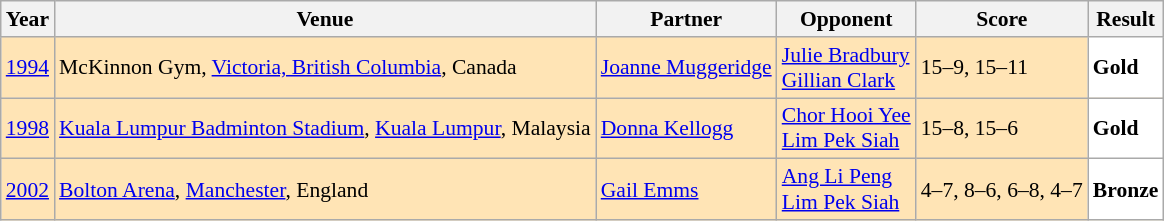<table class="sortable wikitable" style="font-size: 90%;">
<tr>
<th>Year</th>
<th>Venue</th>
<th>Partner</th>
<th>Opponent</th>
<th>Score</th>
<th>Result</th>
</tr>
<tr style="background:#FFE4B5">
<td align="center"><a href='#'>1994</a></td>
<td align="left">McKinnon Gym, <a href='#'>Victoria, British Columbia</a>, Canada</td>
<td align="left"> <a href='#'>Joanne Muggeridge</a></td>
<td align="left"> <a href='#'>Julie Bradbury</a><br> <a href='#'>Gillian Clark</a></td>
<td align="left">15–9, 15–11</td>
<td style="text-align:left; background:white"> <strong>Gold</strong></td>
</tr>
<tr style="background:#FFE4B5">
<td align="center"><a href='#'>1998</a></td>
<td align="left"><a href='#'>Kuala Lumpur Badminton Stadium</a>, <a href='#'>Kuala Lumpur</a>, Malaysia</td>
<td align="left"> <a href='#'>Donna Kellogg</a></td>
<td align="left"> <a href='#'>Chor Hooi Yee</a><br> <a href='#'>Lim Pek Siah</a></td>
<td align="left">15–8, 15–6</td>
<td style="text-align:left; background:white"> <strong>Gold</strong></td>
</tr>
<tr style="background:#FFE4B5">
<td align="center"><a href='#'>2002</a></td>
<td align="left"><a href='#'>Bolton Arena</a>, <a href='#'>Manchester</a>, England</td>
<td align="left"> <a href='#'>Gail Emms</a></td>
<td align="left"> <a href='#'>Ang Li Peng</a><br> <a href='#'>Lim Pek Siah</a></td>
<td align="left">4–7, 8–6, 6–8, 4–7</td>
<td style="text-align:left; background:white"> <strong>Bronze</strong></td>
</tr>
</table>
